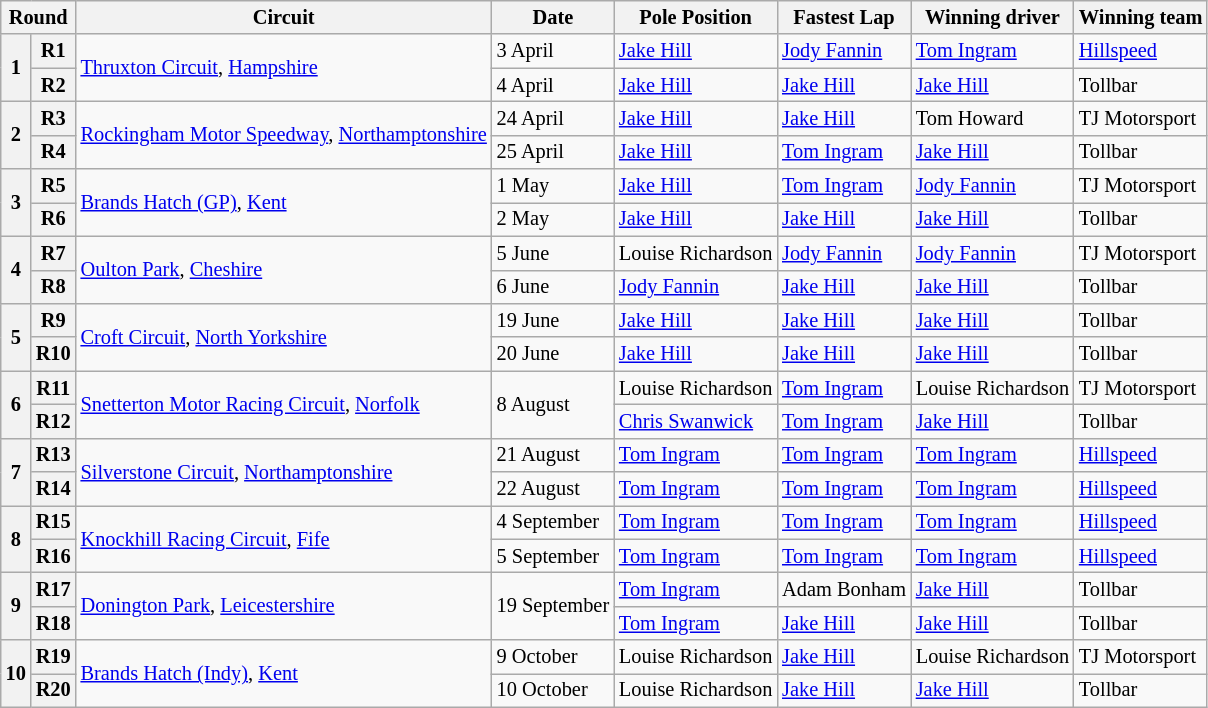<table class="wikitable" style="font-size: 85%">
<tr>
<th colspan=2>Round</th>
<th>Circuit</th>
<th>Date</th>
<th>Pole Position</th>
<th>Fastest Lap</th>
<th>Winning driver</th>
<th>Winning team</th>
</tr>
<tr>
<th rowspan=2>1</th>
<th>R1</th>
<td rowspan=2><a href='#'>Thruxton Circuit</a>, <a href='#'>Hampshire</a></td>
<td>3 April</td>
<td> <a href='#'>Jake Hill</a></td>
<td> <a href='#'>Jody Fannin</a></td>
<td> <a href='#'>Tom Ingram</a></td>
<td><a href='#'>Hillspeed</a></td>
</tr>
<tr>
<th>R2</th>
<td>4 April</td>
<td> <a href='#'>Jake Hill</a></td>
<td> <a href='#'>Jake Hill</a></td>
<td> <a href='#'>Jake Hill</a></td>
<td>Tollbar</td>
</tr>
<tr>
<th rowspan=2>2</th>
<th>R3</th>
<td rowspan=2><a href='#'>Rockingham Motor Speedway</a>, <a href='#'>Northamptonshire</a></td>
<td>24 April</td>
<td> <a href='#'>Jake Hill</a></td>
<td> <a href='#'>Jake Hill</a></td>
<td> Tom Howard</td>
<td>TJ Motorsport</td>
</tr>
<tr>
<th>R4</th>
<td>25 April</td>
<td> <a href='#'>Jake Hill</a></td>
<td> <a href='#'>Tom Ingram</a></td>
<td> <a href='#'>Jake Hill</a></td>
<td>Tollbar</td>
</tr>
<tr>
<th rowspan=2>3</th>
<th>R5</th>
<td rowspan=2><a href='#'>Brands Hatch (GP)</a>, <a href='#'>Kent</a></td>
<td>1 May</td>
<td> <a href='#'>Jake Hill</a></td>
<td> <a href='#'>Tom Ingram</a></td>
<td> <a href='#'>Jody Fannin</a></td>
<td>TJ Motorsport</td>
</tr>
<tr>
<th>R6</th>
<td>2 May</td>
<td> <a href='#'>Jake Hill</a></td>
<td> <a href='#'>Jake Hill</a></td>
<td> <a href='#'>Jake Hill</a></td>
<td>Tollbar</td>
</tr>
<tr>
<th rowspan=2>4</th>
<th>R7</th>
<td rowspan=2><a href='#'>Oulton Park</a>, <a href='#'>Cheshire</a></td>
<td>5 June</td>
<td> Louise Richardson</td>
<td> <a href='#'>Jody Fannin</a></td>
<td> <a href='#'>Jody Fannin</a></td>
<td>TJ Motorsport</td>
</tr>
<tr>
<th>R8</th>
<td>6 June</td>
<td> <a href='#'>Jody Fannin</a></td>
<td> <a href='#'>Jake Hill</a></td>
<td> <a href='#'>Jake Hill</a></td>
<td>Tollbar</td>
</tr>
<tr>
<th rowspan=2>5</th>
<th>R9</th>
<td rowspan=2><a href='#'>Croft Circuit</a>, <a href='#'>North Yorkshire</a></td>
<td>19 June</td>
<td> <a href='#'>Jake Hill</a></td>
<td> <a href='#'>Jake Hill</a></td>
<td> <a href='#'>Jake Hill</a></td>
<td>Tollbar</td>
</tr>
<tr>
<th>R10</th>
<td>20 June</td>
<td> <a href='#'>Jake Hill</a></td>
<td> <a href='#'>Jake Hill</a></td>
<td> <a href='#'>Jake Hill</a></td>
<td>Tollbar</td>
</tr>
<tr>
<th rowspan=2>6</th>
<th>R11</th>
<td rowspan=2><a href='#'>Snetterton Motor Racing Circuit</a>, <a href='#'>Norfolk</a></td>
<td rowspan=2>8 August</td>
<td> Louise Richardson</td>
<td> <a href='#'>Tom Ingram</a></td>
<td> Louise Richardson</td>
<td>TJ Motorsport</td>
</tr>
<tr>
<th>R12</th>
<td> <a href='#'>Chris Swanwick</a></td>
<td> <a href='#'>Tom Ingram</a></td>
<td> <a href='#'>Jake Hill</a></td>
<td>Tollbar</td>
</tr>
<tr>
<th rowspan=2>7</th>
<th>R13</th>
<td rowspan=2><a href='#'>Silverstone Circuit</a>, <a href='#'>Northamptonshire</a></td>
<td>21 August</td>
<td> <a href='#'>Tom Ingram</a></td>
<td> <a href='#'>Tom Ingram</a></td>
<td> <a href='#'>Tom Ingram</a></td>
<td><a href='#'>Hillspeed</a></td>
</tr>
<tr>
<th>R14</th>
<td>22 August</td>
<td> <a href='#'>Tom Ingram</a></td>
<td> <a href='#'>Tom Ingram</a></td>
<td> <a href='#'>Tom Ingram</a></td>
<td><a href='#'>Hillspeed</a></td>
</tr>
<tr>
<th rowspan=2>8</th>
<th>R15</th>
<td rowspan=2><a href='#'>Knockhill Racing Circuit</a>, <a href='#'>Fife</a></td>
<td>4 September</td>
<td> <a href='#'>Tom Ingram</a></td>
<td> <a href='#'>Tom Ingram</a></td>
<td> <a href='#'>Tom Ingram</a></td>
<td><a href='#'>Hillspeed</a></td>
</tr>
<tr>
<th>R16</th>
<td>5 September</td>
<td> <a href='#'>Tom Ingram</a></td>
<td> <a href='#'>Tom Ingram</a></td>
<td> <a href='#'>Tom Ingram</a></td>
<td><a href='#'>Hillspeed</a></td>
</tr>
<tr>
<th rowspan=2>9</th>
<th>R17</th>
<td rowspan=2><a href='#'>Donington Park</a>, <a href='#'>Leicestershire</a></td>
<td rowspan=2>19 September</td>
<td> <a href='#'>Tom Ingram</a></td>
<td> Adam Bonham</td>
<td> <a href='#'>Jake Hill</a></td>
<td>Tollbar</td>
</tr>
<tr>
<th>R18</th>
<td> <a href='#'>Tom Ingram</a></td>
<td> <a href='#'>Jake Hill</a></td>
<td> <a href='#'>Jake Hill</a></td>
<td>Tollbar</td>
</tr>
<tr>
<th rowspan=2>10</th>
<th>R19</th>
<td rowspan=2><a href='#'>Brands Hatch (Indy)</a>, <a href='#'>Kent</a></td>
<td>9 October</td>
<td> Louise Richardson</td>
<td> <a href='#'>Jake Hill</a></td>
<td> Louise Richardson</td>
<td>TJ Motorsport</td>
</tr>
<tr>
<th>R20</th>
<td>10 October</td>
<td> Louise Richardson</td>
<td> <a href='#'>Jake Hill</a></td>
<td> <a href='#'>Jake Hill</a></td>
<td>Tollbar</td>
</tr>
</table>
